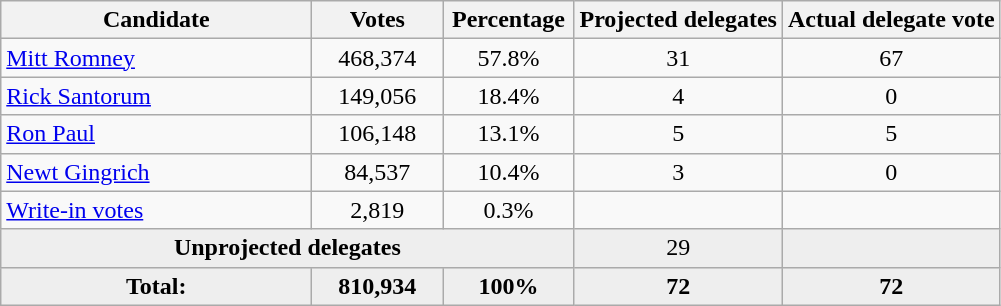<table class="wikitable" style="text-align:center; float:none; clear:none;">
<tr valign=bottom>
<th style="width:200px;">Candidate</th>
<th style="width:80px;">Votes</th>
<th style="width:80px;">Percentage</th>
<th>Projected delegates</th>
<th>Actual delegate vote</th>
</tr>
<tr>
<td align="left"><a href='#'>Mitt Romney</a></td>
<td>468,374</td>
<td>57.8%</td>
<td>31</td>
<td>67</td>
</tr>
<tr>
<td align="left"><a href='#'>Rick Santorum</a></td>
<td>149,056</td>
<td>18.4%</td>
<td>4</td>
<td>0</td>
</tr>
<tr>
<td align="left"><a href='#'>Ron Paul</a></td>
<td>106,148</td>
<td>13.1%</td>
<td>5</td>
<td>5</td>
</tr>
<tr>
<td align="left"><a href='#'>Newt Gingrich</a></td>
<td>84,537</td>
<td>10.4%</td>
<td>3</td>
<td>0</td>
</tr>
<tr>
<td align="left"><a href='#'>Write-in votes</a></td>
<td>2,819</td>
<td>0.3%</td>
<td></td>
<td></td>
</tr>
<tr bgcolor="#eeeeee">
<td colspan="3"><strong>Unprojected delegates</strong></td>
<td>29</td>
<td></td>
</tr>
<tr bgcolor="#eeeeee">
<td><strong>Total:</strong></td>
<td><strong>810,934</strong></td>
<td><strong>100%</strong></td>
<td><strong>72</strong></td>
<td><strong>72</strong></td>
</tr>
</table>
